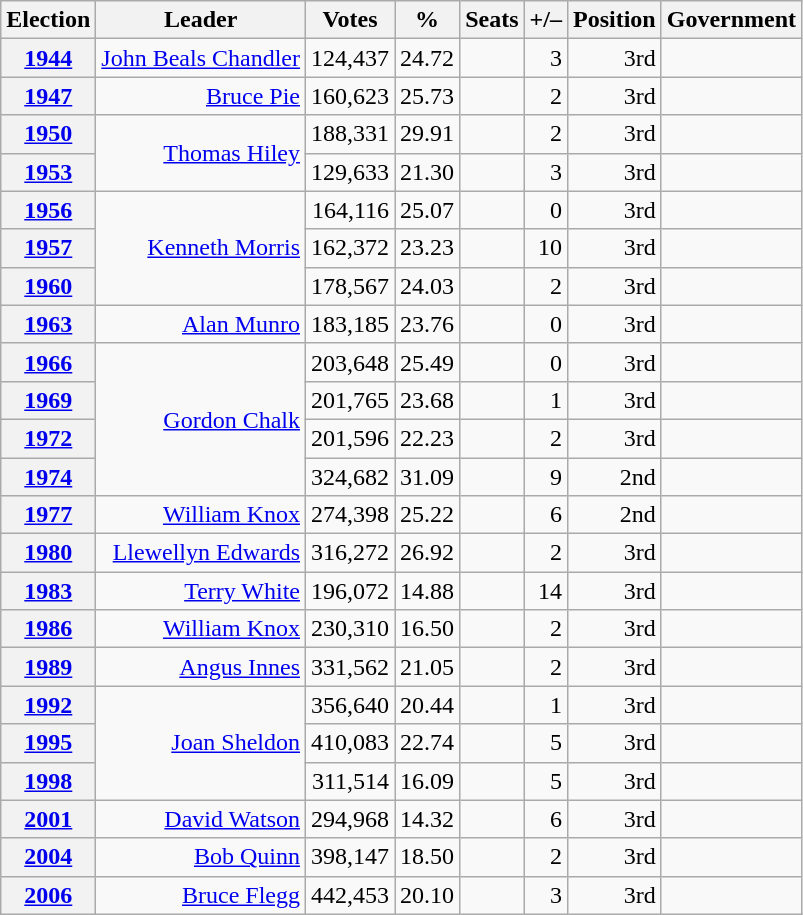<table class=wikitable style="text-align: right;">
<tr>
<th>Election</th>
<th>Leader</th>
<th>Votes</th>
<th>%</th>
<th>Seats</th>
<th>+/–</th>
<th>Position</th>
<th>Government</th>
</tr>
<tr>
<th><a href='#'>1944</a></th>
<td><a href='#'>John Beals Chandler</a></td>
<td>124,437</td>
<td>24.72</td>
<td></td>
<td> 3</td>
<td> 3rd</td>
<td></td>
</tr>
<tr>
<th><a href='#'>1947</a></th>
<td><a href='#'>Bruce Pie</a></td>
<td>160,623</td>
<td>25.73</td>
<td></td>
<td> 2</td>
<td> 3rd</td>
<td></td>
</tr>
<tr>
<th><a href='#'>1950</a></th>
<td rowspan=2><a href='#'>Thomas Hiley</a></td>
<td>188,331</td>
<td>29.91</td>
<td></td>
<td> 2</td>
<td> 3rd</td>
<td></td>
</tr>
<tr>
<th><a href='#'>1953</a></th>
<td>129,633</td>
<td>21.30</td>
<td></td>
<td> 3</td>
<td> 3rd</td>
<td></td>
</tr>
<tr>
<th><a href='#'>1956</a></th>
<td rowspan=3><a href='#'>Kenneth Morris</a></td>
<td>164,116</td>
<td>25.07</td>
<td></td>
<td> 0</td>
<td> 3rd</td>
<td></td>
</tr>
<tr>
<th><a href='#'>1957</a></th>
<td>162,372</td>
<td>23.23</td>
<td></td>
<td> 10</td>
<td> 3rd</td>
<td></td>
</tr>
<tr>
<th><a href='#'>1960</a></th>
<td>178,567</td>
<td>24.03</td>
<td></td>
<td> 2</td>
<td> 3rd</td>
<td></td>
</tr>
<tr>
<th><a href='#'>1963</a></th>
<td><a href='#'>Alan Munro</a></td>
<td>183,185</td>
<td>23.76</td>
<td></td>
<td> 0</td>
<td> 3rd</td>
<td></td>
</tr>
<tr>
<th><a href='#'>1966</a></th>
<td rowspan=4><a href='#'>Gordon Chalk</a></td>
<td>203,648</td>
<td>25.49</td>
<td></td>
<td> 0</td>
<td> 3rd</td>
<td></td>
</tr>
<tr>
<th><a href='#'>1969</a></th>
<td>201,765</td>
<td>23.68</td>
<td></td>
<td> 1</td>
<td> 3rd</td>
<td></td>
</tr>
<tr>
<th><a href='#'>1972</a></th>
<td>201,596</td>
<td>22.23</td>
<td></td>
<td> 2</td>
<td> 3rd</td>
<td></td>
</tr>
<tr>
<th><a href='#'>1974</a></th>
<td>324,682</td>
<td>31.09</td>
<td></td>
<td> 9</td>
<td> 2nd</td>
<td></td>
</tr>
<tr>
<th><a href='#'>1977</a></th>
<td><a href='#'>William Knox</a></td>
<td>274,398</td>
<td>25.22</td>
<td></td>
<td> 6</td>
<td> 2nd</td>
<td></td>
</tr>
<tr>
<th><a href='#'>1980</a></th>
<td><a href='#'>Llewellyn Edwards</a></td>
<td>316,272</td>
<td>26.92</td>
<td></td>
<td> 2</td>
<td> 3rd</td>
<td></td>
</tr>
<tr>
<th><a href='#'>1983</a></th>
<td><a href='#'>Terry White</a></td>
<td>196,072</td>
<td>14.88</td>
<td></td>
<td> 14</td>
<td> 3rd</td>
<td></td>
</tr>
<tr>
<th><a href='#'>1986</a></th>
<td><a href='#'>William Knox</a></td>
<td>230,310</td>
<td>16.50</td>
<td></td>
<td> 2</td>
<td> 3rd</td>
<td></td>
</tr>
<tr>
<th><a href='#'>1989</a></th>
<td><a href='#'>Angus Innes</a></td>
<td>331,562</td>
<td>21.05</td>
<td></td>
<td> 2</td>
<td> 3rd</td>
<td></td>
</tr>
<tr>
<th><a href='#'>1992</a></th>
<td rowspan=3><a href='#'>Joan Sheldon</a></td>
<td>356,640</td>
<td>20.44</td>
<td></td>
<td> 1</td>
<td> 3rd</td>
<td></td>
</tr>
<tr>
<th><a href='#'>1995</a></th>
<td>410,083</td>
<td>22.74</td>
<td></td>
<td> 5</td>
<td> 3rd</td>
<td></td>
</tr>
<tr>
<th><a href='#'>1998</a></th>
<td>311,514</td>
<td>16.09</td>
<td></td>
<td> 5</td>
<td> 3rd</td>
<td></td>
</tr>
<tr>
<th><a href='#'>2001</a></th>
<td><a href='#'>David Watson</a></td>
<td>294,968</td>
<td>14.32</td>
<td></td>
<td> 6</td>
<td> 3rd</td>
<td></td>
</tr>
<tr>
<th><a href='#'>2004</a></th>
<td><a href='#'>Bob Quinn</a></td>
<td>398,147</td>
<td>18.50</td>
<td></td>
<td> 2</td>
<td> 3rd</td>
<td></td>
</tr>
<tr>
<th><a href='#'>2006</a></th>
<td><a href='#'>Bruce Flegg</a></td>
<td>442,453</td>
<td>20.10</td>
<td></td>
<td> 3</td>
<td> 3rd</td>
<td></td>
</tr>
</table>
